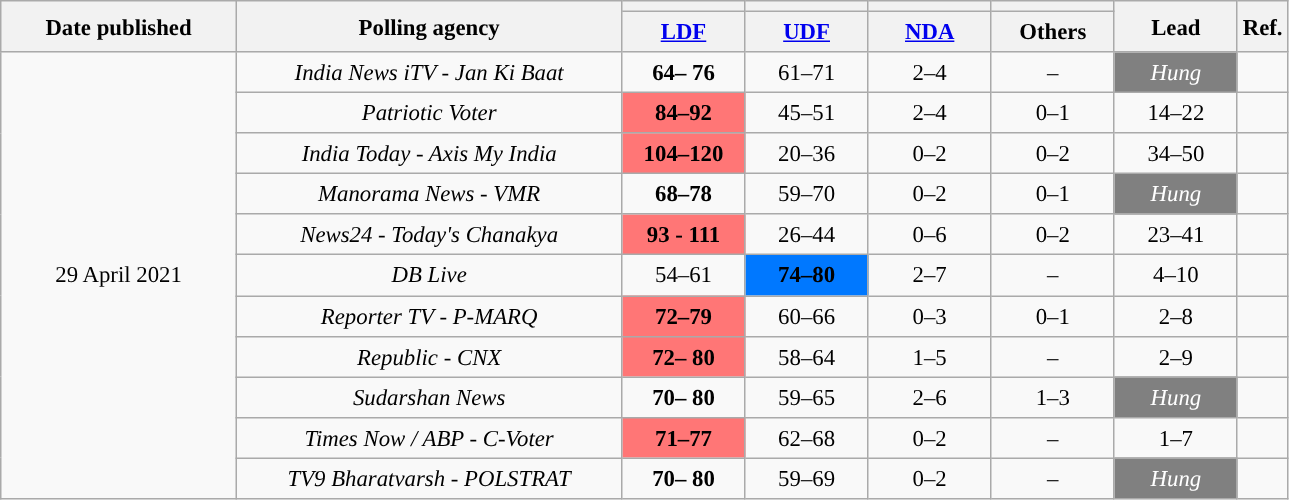<table class="wikitable" style="text-align:center;font-size:95%;line-height:20px">
<tr>
<th rowspan="2" width="150px">Date published</th>
<th rowspan="2" width="250px">Polling agency</th>
<th style="color:inherit;background:"></th>
<th style="color:inherit;background:"></th>
<th style="color:inherit;background:"></th>
<th style="color:inherit;background:"></th>
<th rowspan="2" width="75px">Lead</th>
<th rowspan="2">Ref.</th>
</tr>
<tr>
<th style="width:75px;"><a href='#'>LDF</a></th>
<th style="width:75px;"><a href='#'>UDF</a></th>
<th style="width:75px;"><a href='#'>NDA</a></th>
<th style="width:75px;">Others</th>
</tr>
<tr>
<td rowspan="11">29 April 2021</td>
<td><em>India News iTV - Jan Ki Baat</em></td>
<td><strong>64– 76</strong></td>
<td>61–71</td>
<td>2–4</td>
<td>–</td>
<td style="background:gray; color:white;"><em>Hung</em></td>
<td></td>
</tr>
<tr>
<td><em>Patriotic Voter</em></td>
<td style="background:#FF7676;"><strong>84–92</strong></td>
<td>45–51</td>
<td>2–4</td>
<td>0–1</td>
<td style="background:">14–22</td>
<td></td>
</tr>
<tr>
<td><em>India Today - Axis My India</em></td>
<td style="background:#FF7676;"><strong>104–120</strong></td>
<td>20–36</td>
<td>0–2</td>
<td>0–2</td>
<td style="background:">34–50</td>
<td></td>
</tr>
<tr>
<td><em>Manorama News - VMR</em></td>
<td><strong>68–78</strong></td>
<td>59–70</td>
<td>0–2</td>
<td>0–1</td>
<td style="background:gray; color:white;"><em>Hung</em></td>
<td></td>
</tr>
<tr>
<td><em>News24 - Today's Chanakya</em></td>
<td style="background:#FF7676;"><strong>93 - 111</strong></td>
<td>26–44</td>
<td>0–6</td>
<td>0–2</td>
<td style="background:">23–41</td>
<td></td>
</tr>
<tr>
<td><em>DB Live</em></td>
<td>54–61</td>
<td style="background:#0078FF;"><strong>74–80</strong></td>
<td>2–7</td>
<td>–</td>
<td style="background:">4–10</td>
<td></td>
</tr>
<tr>
<td><em>Reporter TV - P-MARQ</em></td>
<td style="background:#FF7676;"><strong>72–79</strong></td>
<td>60–66</td>
<td>0–3</td>
<td>0–1</td>
<td style="background:">2–8</td>
<td></td>
</tr>
<tr>
<td><em>Republic - CNX</em></td>
<td style="background:#FF7676;"><strong>72– 80</strong></td>
<td>58–64</td>
<td>1–5</td>
<td>–</td>
<td style="background:">2–9</td>
<td></td>
</tr>
<tr>
<td><em>Sudarshan News</em></td>
<td><strong>70– 80</strong></td>
<td>59–65</td>
<td>2–6</td>
<td>1–3</td>
<td style="background:gray; color:white;"><em>Hung</em></td>
<td></td>
</tr>
<tr>
<td><em>Times Now / ABP - C-Voter</em></td>
<td style="background:#FF7676;"><strong>71–77</strong></td>
<td>62–68</td>
<td>0–2</td>
<td>–</td>
<td style="background:">1–7</td>
<td></td>
</tr>
<tr>
<td><em>TV9 Bharatvarsh - POLSTRAT</em></td>
<td><strong>70– 80</strong></td>
<td>59–69</td>
<td>0–2</td>
<td>–</td>
<td style="background:gray; color:white;"><em>Hung</em></td>
<td></td>
</tr>
</table>
